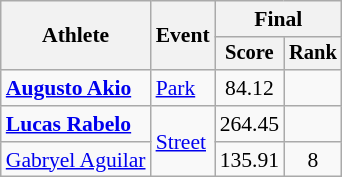<table class="wikitable" style="font-size:90%">
<tr>
<th rowspan="2">Athlete</th>
<th rowspan="2">Event</th>
<th colspan="2">Final</th>
</tr>
<tr style="font-size: 95%">
<th>Score</th>
<th>Rank</th>
</tr>
<tr align=center>
<td align=left><strong><a href='#'>Augusto Akio</a></strong></td>
<td align=left><a href='#'>Park</a></td>
<td>84.12</td>
<td></td>
</tr>
<tr align=center>
<td align=left><strong><a href='#'>Lucas Rabelo</a></strong></td>
<td align=left rowspan=2><a href='#'>Street</a></td>
<td>264.45</td>
<td></td>
</tr>
<tr align=center>
<td align=left><a href='#'>Gabryel Aguilar</a></td>
<td>135.91</td>
<td>8</td>
</tr>
</table>
